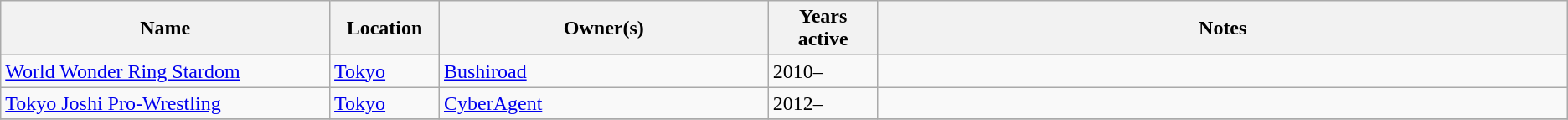<table class="wikitable sortable">
<tr>
<th width="21%">Name</th>
<th width="7%">Location</th>
<th width="21%">Owner(s)</th>
<th width="7%">Years active</th>
<th width="55%">Notes</th>
</tr>
<tr>
<td><a href='#'>World Wonder Ring Stardom</a></td>
<td><a href='#'>Tokyo</a></td>
<td><a href='#'>Bushiroad</a></td>
<td>2010–</td>
<td></td>
</tr>
<tr>
<td><a href='#'>Tokyo Joshi Pro-Wrestling</a></td>
<td><a href='#'>Tokyo</a></td>
<td><a href='#'>CyberAgent</a></td>
<td>2012–</td>
<td></td>
</tr>
<tr>
</tr>
</table>
